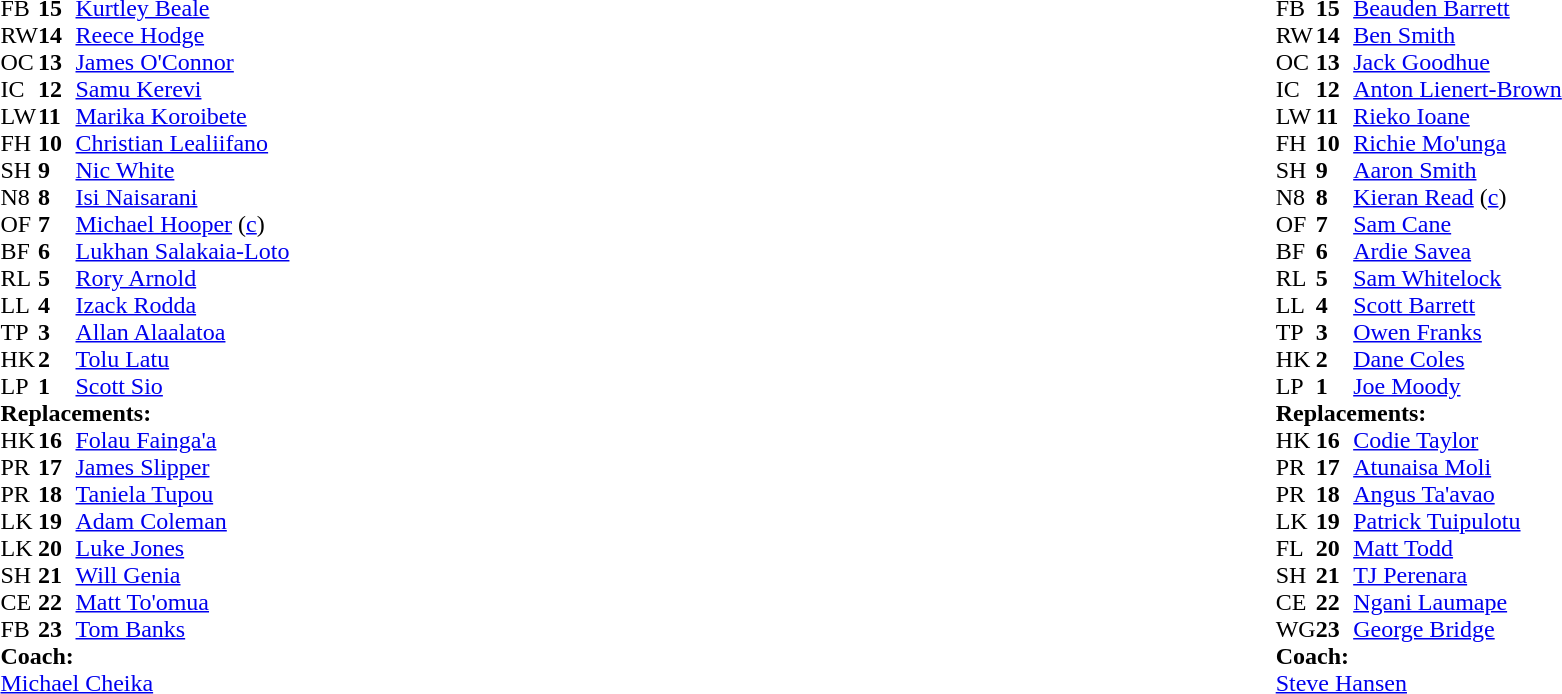<table style="width:100%;">
<tr>
<td style="vertical-align:top; width:50%"><br><table cellspacing="0" cellpadding="0">
<tr>
<th width="25"></th>
<th width="25"></th>
</tr>
<tr>
<td>FB</td>
<td><strong>15</strong></td>
<td><a href='#'>Kurtley Beale</a></td>
</tr>
<tr>
<td>RW</td>
<td><strong>14</strong></td>
<td><a href='#'>Reece Hodge</a></td>
</tr>
<tr>
<td>OC</td>
<td><strong>13</strong></td>
<td><a href='#'>James O'Connor</a></td>
</tr>
<tr>
<td>IC</td>
<td><strong>12</strong></td>
<td><a href='#'>Samu Kerevi</a></td>
<td></td>
<td></td>
</tr>
<tr>
<td>LW</td>
<td><strong>11</strong></td>
<td><a href='#'>Marika Koroibete</a></td>
</tr>
<tr>
<td>FH</td>
<td><strong>10</strong></td>
<td><a href='#'>Christian Lealiifano</a></td>
<td></td>
<td></td>
</tr>
<tr>
<td>SH</td>
<td><strong>9</strong></td>
<td><a href='#'>Nic White</a></td>
<td></td>
<td></td>
</tr>
<tr>
<td>N8</td>
<td><strong>8</strong></td>
<td><a href='#'>Isi Naisarani</a></td>
</tr>
<tr>
<td>OF</td>
<td><strong>7</strong></td>
<td><a href='#'>Michael Hooper</a> (<a href='#'>c</a>)</td>
</tr>
<tr>
<td>BF</td>
<td><strong>6</strong></td>
<td><a href='#'>Lukhan Salakaia-Loto</a></td>
</tr>
<tr>
<td>RL</td>
<td><strong>5</strong></td>
<td><a href='#'>Rory Arnold</a></td>
<td></td>
<td></td>
</tr>
<tr>
<td>LL</td>
<td><strong>4</strong></td>
<td><a href='#'>Izack Rodda</a></td>
<td></td>
<td></td>
</tr>
<tr>
<td>TP</td>
<td><strong>3</strong></td>
<td><a href='#'>Allan Alaalatoa</a></td>
<td></td>
<td></td>
</tr>
<tr>
<td>HK</td>
<td><strong>2</strong></td>
<td><a href='#'>Tolu Latu</a></td>
<td></td>
<td></td>
</tr>
<tr>
<td>LP</td>
<td><strong>1</strong></td>
<td><a href='#'>Scott Sio</a></td>
<td></td>
<td></td>
</tr>
<tr>
<td colspan="3"><strong>Replacements:</strong></td>
</tr>
<tr>
<td>HK</td>
<td><strong>16</strong></td>
<td><a href='#'>Folau Fainga'a</a></td>
<td></td>
<td></td>
</tr>
<tr>
<td>PR</td>
<td><strong>17</strong></td>
<td><a href='#'>James Slipper</a></td>
<td></td>
<td></td>
</tr>
<tr>
<td>PR</td>
<td><strong>18</strong></td>
<td><a href='#'>Taniela Tupou</a></td>
<td></td>
<td></td>
</tr>
<tr>
<td>LK</td>
<td><strong>19</strong></td>
<td><a href='#'>Adam Coleman</a></td>
<td></td>
<td></td>
</tr>
<tr>
<td>LK</td>
<td><strong>20</strong></td>
<td><a href='#'>Luke Jones</a></td>
<td></td>
<td></td>
</tr>
<tr>
<td>SH</td>
<td><strong>21</strong></td>
<td><a href='#'>Will Genia</a></td>
<td></td>
<td></td>
</tr>
<tr>
<td>CE</td>
<td><strong>22</strong></td>
<td><a href='#'>Matt To'omua</a></td>
<td></td>
<td></td>
</tr>
<tr>
<td>FB</td>
<td><strong>23</strong></td>
<td><a href='#'>Tom Banks</a></td>
<td></td>
<td></td>
</tr>
<tr>
<td colspan="3"><strong>Coach:</strong></td>
</tr>
<tr>
<td colspan="4"> <a href='#'>Michael Cheika</a></td>
</tr>
</table>
</td>
<td style="vertical-align:top"></td>
<td style="vertical-align:top; width:50%"><br><table cellspacing="0" cellpadding="0" style="margin:auto">
<tr>
<th width="25"></th>
<th width="25"></th>
</tr>
<tr>
<td>FB</td>
<td><strong>15</strong></td>
<td><a href='#'>Beauden Barrett</a></td>
</tr>
<tr>
<td>RW</td>
<td><strong>14</strong></td>
<td><a href='#'>Ben Smith</a></td>
<td></td>
<td></td>
</tr>
<tr>
<td>OC</td>
<td><strong>13</strong></td>
<td><a href='#'>Jack Goodhue</a></td>
<td></td>
<td></td>
</tr>
<tr>
<td>IC</td>
<td><strong>12</strong></td>
<td><a href='#'>Anton Lienert-Brown</a></td>
</tr>
<tr>
<td>LW</td>
<td><strong>11</strong></td>
<td><a href='#'>Rieko Ioane</a></td>
</tr>
<tr>
<td>FH</td>
<td><strong>10</strong></td>
<td><a href='#'>Richie Mo'unga</a></td>
</tr>
<tr>
<td>SH</td>
<td><strong>9</strong></td>
<td><a href='#'>Aaron Smith</a></td>
<td></td>
<td></td>
</tr>
<tr>
<td>N8</td>
<td><strong>8</strong></td>
<td><a href='#'>Kieran Read</a> (<a href='#'>c</a>)</td>
</tr>
<tr>
<td>OF</td>
<td><strong>7</strong></td>
<td><a href='#'>Sam Cane</a></td>
<td></td>
<td></td>
</tr>
<tr>
<td>BF</td>
<td><strong>6</strong></td>
<td><a href='#'>Ardie Savea</a></td>
</tr>
<tr>
<td>RL</td>
<td><strong>5</strong></td>
<td><a href='#'>Sam Whitelock</a></td>
<td></td>
<td></td>
</tr>
<tr>
<td>LL</td>
<td><strong>4</strong></td>
<td><a href='#'>Scott Barrett</a></td>
<td></td>
</tr>
<tr>
<td>TP</td>
<td><strong>3</strong></td>
<td><a href='#'>Owen Franks</a></td>
<td></td>
<td></td>
</tr>
<tr>
<td>HK</td>
<td><strong>2</strong></td>
<td><a href='#'>Dane Coles</a></td>
<td></td>
<td></td>
</tr>
<tr>
<td>LP</td>
<td><strong>1</strong></td>
<td><a href='#'>Joe Moody</a></td>
<td></td>
<td></td>
</tr>
<tr>
<td colspan="3"><strong>Replacements:</strong></td>
</tr>
<tr>
<td>HK</td>
<td><strong>16</strong></td>
<td><a href='#'>Codie Taylor</a></td>
<td></td>
<td></td>
</tr>
<tr>
<td>PR</td>
<td><strong>17</strong></td>
<td><a href='#'>Atunaisa Moli</a></td>
<td></td>
<td></td>
</tr>
<tr>
<td>PR</td>
<td><strong>18</strong></td>
<td><a href='#'>Angus Ta'avao</a></td>
<td></td>
<td></td>
</tr>
<tr>
<td>LK</td>
<td><strong>19</strong></td>
<td><a href='#'>Patrick Tuipulotu</a></td>
<td></td>
<td></td>
</tr>
<tr>
<td>FL</td>
<td><strong>20</strong></td>
<td><a href='#'>Matt Todd</a></td>
<td></td>
<td></td>
</tr>
<tr>
<td>SH</td>
<td><strong>21</strong></td>
<td><a href='#'>TJ Perenara</a></td>
<td></td>
<td></td>
</tr>
<tr>
<td>CE</td>
<td><strong>22</strong></td>
<td><a href='#'>Ngani Laumape</a></td>
<td></td>
<td></td>
</tr>
<tr>
<td>WG</td>
<td><strong>23</strong></td>
<td><a href='#'>George Bridge</a></td>
<td></td>
<td></td>
</tr>
<tr>
<td colspan="3"><strong>Coach:</strong></td>
</tr>
<tr>
<td colspan="4"> <a href='#'>Steve Hansen</a></td>
</tr>
</table>
</td>
</tr>
</table>
